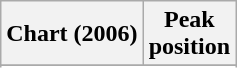<table class="wikitable sortable plainrowheaders" style="text-align:center">
<tr>
<th scope="col">Chart (2006)</th>
<th scope="col">Peak<br>position</th>
</tr>
<tr>
</tr>
<tr>
</tr>
</table>
